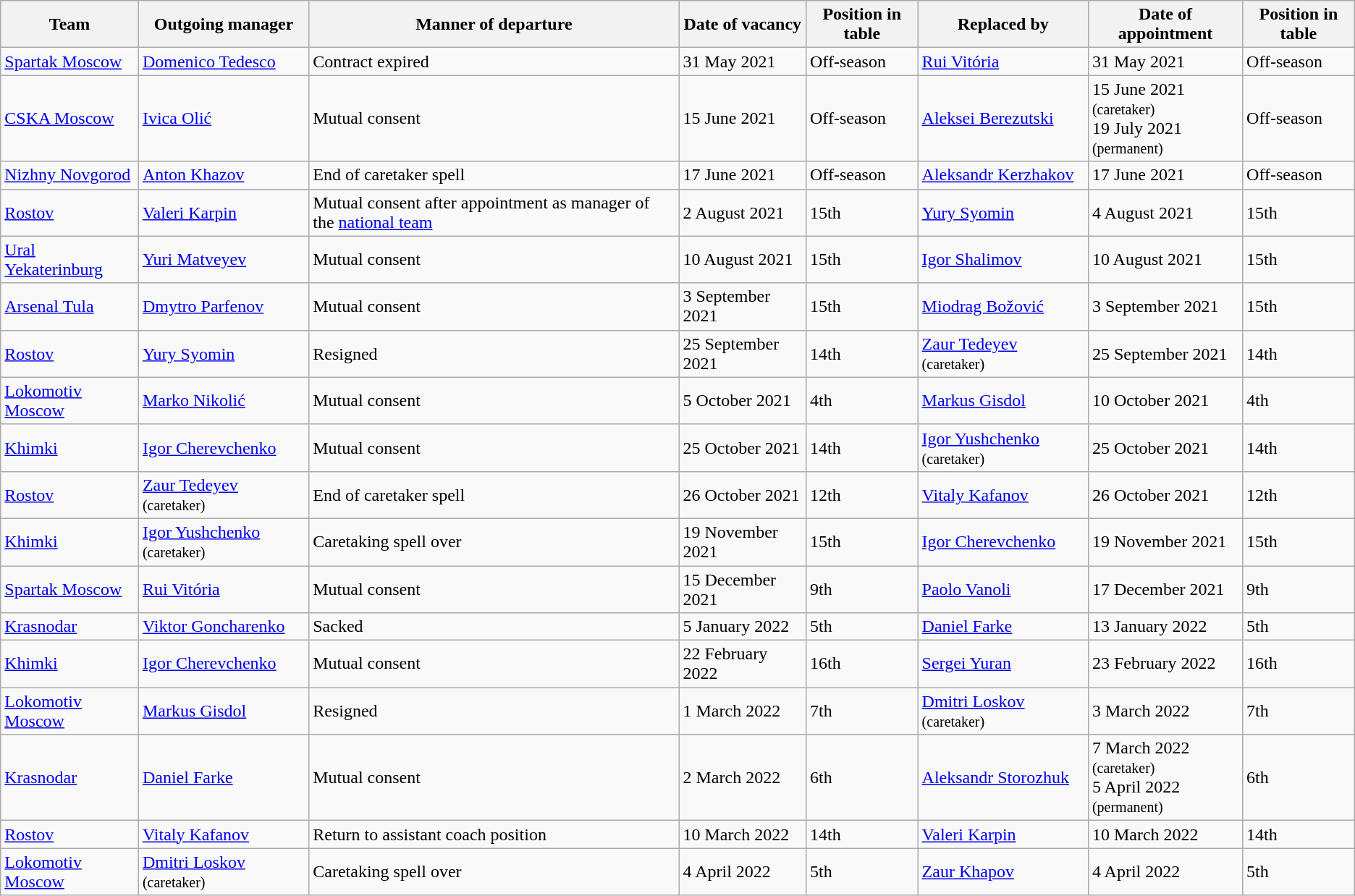<table class="wikitable">
<tr>
<th>Team</th>
<th>Outgoing manager</th>
<th>Manner of departure</th>
<th>Date of vacancy</th>
<th>Position in table</th>
<th>Replaced by</th>
<th>Date of appointment</th>
<th>Position in table</th>
</tr>
<tr>
<td><a href='#'>Spartak Moscow</a></td>
<td> <a href='#'>Domenico Tedesco</a></td>
<td>Contract expired</td>
<td>31 May 2021</td>
<td>Off-season</td>
<td> <a href='#'>Rui Vitória</a></td>
<td>31 May 2021</td>
<td>Off-season</td>
</tr>
<tr>
<td><a href='#'>CSKA Moscow</a></td>
<td> <a href='#'>Ivica Olić</a></td>
<td>Mutual consent</td>
<td>15 June 2021</td>
<td>Off-season</td>
<td> <a href='#'>Aleksei Berezutski</a></td>
<td>15 June 2021 <small>(caretaker)</small><br>19 July 2021 <small>(permanent)</small></td>
<td>Off-season</td>
</tr>
<tr>
<td><a href='#'>Nizhny Novgorod</a></td>
<td> <a href='#'>Anton Khazov</a></td>
<td>End of caretaker spell</td>
<td>17 June 2021</td>
<td>Off-season</td>
<td> <a href='#'>Aleksandr Kerzhakov</a></td>
<td>17 June 2021</td>
<td>Off-season</td>
</tr>
<tr>
<td><a href='#'>Rostov</a></td>
<td> <a href='#'>Valeri Karpin</a></td>
<td>Mutual consent after appointment as manager of the <a href='#'>national team</a></td>
<td>2 August 2021</td>
<td>15th</td>
<td> <a href='#'>Yury Syomin</a></td>
<td>4 August 2021</td>
<td>15th</td>
</tr>
<tr>
<td><a href='#'>Ural Yekaterinburg</a></td>
<td> <a href='#'>Yuri Matveyev</a></td>
<td>Mutual consent</td>
<td>10 August 2021</td>
<td>15th</td>
<td> <a href='#'>Igor Shalimov</a></td>
<td>10 August 2021</td>
<td>15th</td>
</tr>
<tr>
<td><a href='#'>Arsenal Tula</a></td>
<td> <a href='#'>Dmytro Parfenov</a></td>
<td>Mutual consent</td>
<td>3 September 2021</td>
<td>15th</td>
<td> <a href='#'>Miodrag Božović</a></td>
<td>3 September 2021</td>
<td>15th</td>
</tr>
<tr>
<td><a href='#'>Rostov</a></td>
<td> <a href='#'>Yury Syomin</a></td>
<td>Resigned</td>
<td>25 September 2021</td>
<td>14th</td>
<td> <a href='#'>Zaur Tedeyev</a> <small>(caretaker)</small></td>
<td>25 September 2021</td>
<td>14th</td>
</tr>
<tr>
<td><a href='#'>Lokomotiv Moscow</a></td>
<td> <a href='#'>Marko Nikolić</a></td>
<td>Mutual consent</td>
<td>5 October 2021</td>
<td>4th</td>
<td> <a href='#'>Markus Gisdol</a></td>
<td>10 October 2021</td>
<td>4th</td>
</tr>
<tr>
<td><a href='#'>Khimki</a></td>
<td> <a href='#'>Igor Cherevchenko</a></td>
<td>Mutual consent</td>
<td>25 October 2021</td>
<td>14th</td>
<td> <a href='#'>Igor Yushchenko</a>  <small>(caretaker)</small></td>
<td>25 October 2021</td>
<td>14th</td>
</tr>
<tr>
<td><a href='#'>Rostov</a></td>
<td> <a href='#'>Zaur Tedeyev</a> <small>(caretaker)</small></td>
<td>End of caretaker spell</td>
<td>26 October 2021</td>
<td>12th</td>
<td> <a href='#'>Vitaly Kafanov</a></td>
<td>26 October 2021</td>
<td>12th</td>
</tr>
<tr>
<td><a href='#'>Khimki</a></td>
<td> <a href='#'>Igor Yushchenko</a>  <small>(caretaker)</small></td>
<td>Caretaking spell over</td>
<td>19 November 2021</td>
<td>15th</td>
<td> <a href='#'>Igor Cherevchenko</a></td>
<td>19 November 2021</td>
<td>15th</td>
</tr>
<tr>
<td><a href='#'>Spartak Moscow</a></td>
<td> <a href='#'>Rui Vitória</a></td>
<td>Mutual consent</td>
<td>15 December 2021</td>
<td>9th</td>
<td> <a href='#'>Paolo Vanoli</a></td>
<td>17 December 2021</td>
<td>9th</td>
</tr>
<tr>
<td><a href='#'>Krasnodar</a></td>
<td> <a href='#'>Viktor Goncharenko</a></td>
<td>Sacked</td>
<td>5 January 2022</td>
<td>5th</td>
<td> <a href='#'>Daniel Farke</a></td>
<td>13 January 2022</td>
<td>5th</td>
</tr>
<tr>
<td><a href='#'>Khimki</a></td>
<td> <a href='#'>Igor Cherevchenko</a></td>
<td>Mutual consent</td>
<td>22 February 2022</td>
<td>16th</td>
<td> <a href='#'>Sergei Yuran</a></td>
<td>23 February 2022</td>
<td>16th</td>
</tr>
<tr>
<td><a href='#'>Lokomotiv Moscow</a></td>
<td> <a href='#'>Markus Gisdol</a></td>
<td>Resigned</td>
<td>1 March 2022</td>
<td>7th</td>
<td> <a href='#'>Dmitri Loskov</a> <small>(caretaker)</small></td>
<td>3 March 2022</td>
<td>7th</td>
</tr>
<tr>
<td><a href='#'>Krasnodar</a></td>
<td> <a href='#'>Daniel Farke</a></td>
<td>Mutual consent</td>
<td>2 March 2022</td>
<td>6th</td>
<td> <a href='#'>Aleksandr Storozhuk</a></td>
<td>7 March 2022 <small>(caretaker)</small><br>5 April 2022 <small>(permanent)</small></td>
<td>6th</td>
</tr>
<tr>
<td><a href='#'>Rostov</a></td>
<td> <a href='#'>Vitaly Kafanov</a></td>
<td>Return to assistant coach position</td>
<td>10 March 2022</td>
<td>14th</td>
<td> <a href='#'>Valeri Karpin</a></td>
<td>10 March 2022</td>
<td>14th</td>
</tr>
<tr>
<td><a href='#'>Lokomotiv Moscow</a></td>
<td> <a href='#'>Dmitri Loskov</a> <small>(caretaker)</small></td>
<td>Caretaking spell over</td>
<td>4 April 2022</td>
<td>5th</td>
<td> <a href='#'>Zaur Khapov</a></td>
<td>4 April 2022</td>
<td>5th</td>
</tr>
</table>
